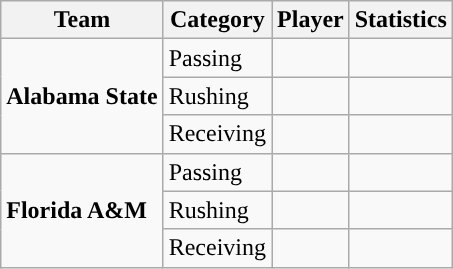<table class="wikitable" style="float: left;">
<tr>
<th>Team</th>
<th>Category</th>
<th>Player</th>
<th>Statistics</th>
</tr>
<tr>
<td rowspan=3><strong>Alabama State</strong></td>
<td>Passing</td>
<td> </td>
<td> </td>
</tr>
<tr>
<td>Rushing</td>
<td> </td>
<td> </td>
</tr>
<tr>
<td>Receiving</td>
<td> </td>
<td> </td>
</tr>
<tr>
<td rowspan=3><strong>Florida A&M</strong></td>
<td>Passing</td>
<td> </td>
<td> </td>
</tr>
<tr>
<td>Rushing</td>
<td> </td>
<td> </td>
</tr>
<tr>
<td>Receiving</td>
<td> </td>
<td> </td>
</tr>
</table>
